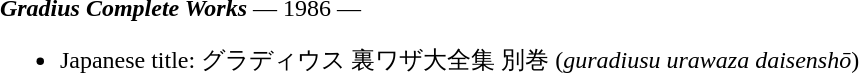<table class="toccolours" style="margin: 0 auto; width: 95%;">
<tr style="vertical-align: top;">
<td width="100%"><strong><em>Gradius Complete Works</em></strong> — 1986 — <br><ul><li>Japanese title: グラディウス 裏ワザ大全集 別巻 (<em>guradiusu urawaza daisenshō</em>)</li></ul></td>
</tr>
</table>
